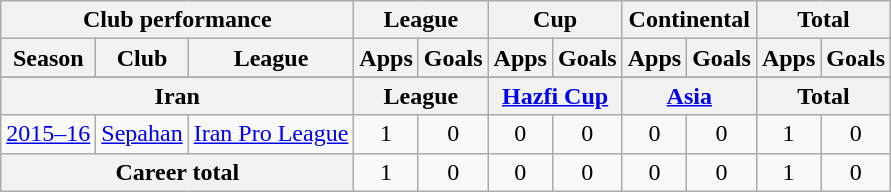<table class="wikitable" style="text-align:center">
<tr>
<th colspan=3>Club performance</th>
<th colspan=2>League</th>
<th colspan=2>Cup</th>
<th colspan=2>Continental</th>
<th colspan=2>Total</th>
</tr>
<tr>
<th>Season</th>
<th>Club</th>
<th>League</th>
<th>Apps</th>
<th>Goals</th>
<th>Apps</th>
<th>Goals</th>
<th>Apps</th>
<th>Goals</th>
<th>Apps</th>
<th>Goals</th>
</tr>
<tr>
</tr>
<tr>
<th colspan=3>Iran</th>
<th colspan=2>League</th>
<th colspan=2><a href='#'>Hazfi Cup</a></th>
<th colspan=2><a href='#'>Asia</a></th>
<th colspan=2>Total</th>
</tr>
<tr>
<td><a href='#'>2015–16</a></td>
<td rowspan="1"><a href='#'>Sepahan</a></td>
<td rowspan="1"><a href='#'>Iran Pro League</a></td>
<td>1</td>
<td>0</td>
<td>0</td>
<td>0</td>
<td>0</td>
<td>0</td>
<td>1</td>
<td>0</td>
</tr>
<tr>
<th colspan=3>Career total</th>
<td>1</td>
<td>0</td>
<td>0</td>
<td>0</td>
<td>0</td>
<td>0</td>
<td>1</td>
<td>0</td>
</tr>
</table>
